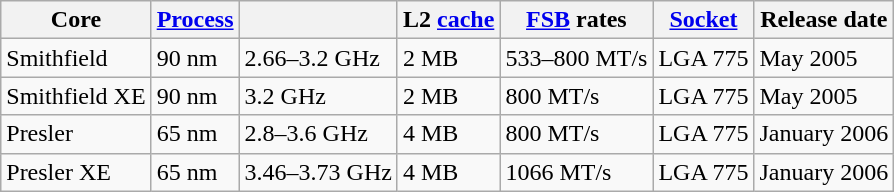<table class=wikitable>
<tr>
<th>Core</th>
<th><a href='#'>Process</a></th>
<th></th>
<th>L2 <a href='#'>cache</a></th>
<th><a href='#'>FSB</a> rates</th>
<th><a href='#'>Socket</a></th>
<th>Release date</th>
</tr>
<tr>
<td>Smithfield</td>
<td>90 nm</td>
<td>2.66–3.2 GHz</td>
<td>2 MB</td>
<td>533–800 MT/s</td>
<td>LGA 775</td>
<td>May 2005</td>
</tr>
<tr>
<td>Smithfield XE</td>
<td>90 nm</td>
<td>3.2 GHz</td>
<td>2 MB</td>
<td>800 MT/s</td>
<td>LGA 775</td>
<td>May 2005</td>
</tr>
<tr>
<td>Presler</td>
<td>65 nm</td>
<td>2.8–3.6 GHz</td>
<td>4 MB</td>
<td>800 MT/s</td>
<td>LGA 775</td>
<td>January 2006</td>
</tr>
<tr>
<td>Presler XE</td>
<td>65 nm</td>
<td>3.46–3.73 GHz</td>
<td>4 MB</td>
<td>1066 MT/s</td>
<td>LGA 775</td>
<td>January 2006</td>
</tr>
</table>
